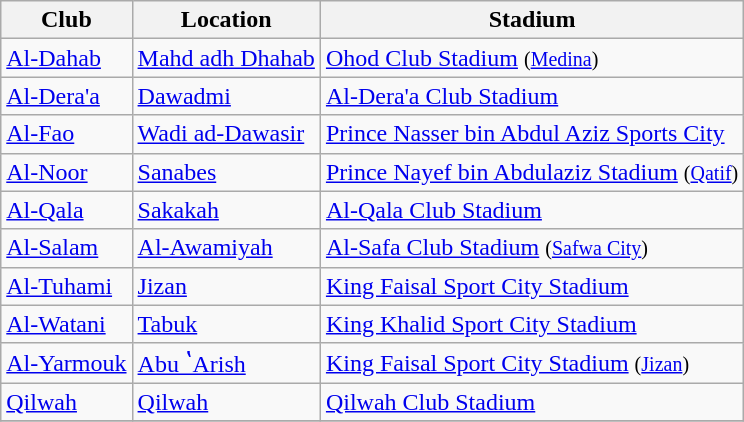<table class="wikitable sortable">
<tr>
<th>Club</th>
<th>Location</th>
<th>Stadium</th>
</tr>
<tr>
<td><a href='#'>Al-Dahab</a></td>
<td><a href='#'>Mahd adh Dhahab</a></td>
<td><a href='#'>Ohod Club Stadium</a> <small>(<a href='#'>Medina</a>)</small></td>
</tr>
<tr>
<td><a href='#'>Al-Dera'a</a></td>
<td><a href='#'>Dawadmi</a></td>
<td><a href='#'>Al-Dera'a Club Stadium</a></td>
</tr>
<tr>
<td><a href='#'>Al-Fao</a></td>
<td><a href='#'>Wadi ad-Dawasir</a></td>
<td><a href='#'>Prince Nasser bin Abdul Aziz Sports City</a></td>
</tr>
<tr>
<td><a href='#'>Al-Noor</a></td>
<td><a href='#'>Sanabes</a></td>
<td><a href='#'>Prince Nayef bin Abdulaziz Stadium</a> <small>(<a href='#'>Qatif</a>)</small></td>
</tr>
<tr>
<td><a href='#'>Al-Qala</a></td>
<td><a href='#'>Sakakah</a></td>
<td><a href='#'>Al-Qala Club Stadium</a></td>
</tr>
<tr>
<td><a href='#'>Al-Salam</a></td>
<td><a href='#'>Al-Awamiyah</a></td>
<td><a href='#'>Al-Safa Club Stadium</a> <small>(<a href='#'>Safwa City</a>)</small></td>
</tr>
<tr>
<td><a href='#'>Al-Tuhami</a></td>
<td><a href='#'>Jizan</a></td>
<td><a href='#'>King Faisal Sport City Stadium</a></td>
</tr>
<tr>
<td><a href='#'>Al-Watani</a></td>
<td><a href='#'>Tabuk</a></td>
<td><a href='#'>King Khalid Sport City Stadium</a></td>
</tr>
<tr>
<td><a href='#'>Al-Yarmouk</a></td>
<td><a href='#'>Abu ʽArish</a></td>
<td><a href='#'>King Faisal Sport City Stadium</a> <small>(<a href='#'>Jizan</a>)</small></td>
</tr>
<tr>
<td><a href='#'>Qilwah</a></td>
<td><a href='#'>Qilwah</a></td>
<td><a href='#'>Qilwah Club Stadium</a></td>
</tr>
<tr>
</tr>
</table>
